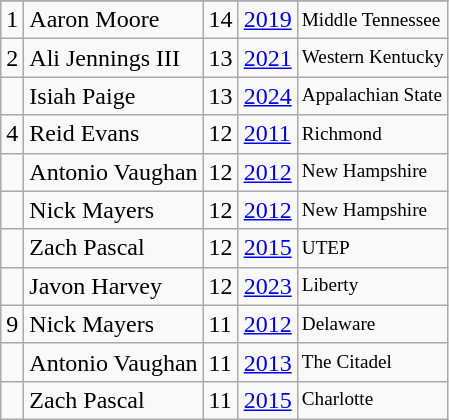<table class="wikitable">
<tr>
</tr>
<tr>
<td>1</td>
<td>Aaron Moore</td>
<td>14</td>
<td><a href='#'>2019</a></td>
<td style="font-size:80%;">Middle Tennessee</td>
</tr>
<tr>
<td>2</td>
<td>Ali Jennings III</td>
<td>13</td>
<td><a href='#'>2021</a></td>
<td style="font-size:80%;">Western Kentucky</td>
</tr>
<tr>
<td></td>
<td>Isiah Paige</td>
<td>13</td>
<td><a href='#'>2024</a></td>
<td style="font-size:80%;">Appalachian State</td>
</tr>
<tr>
<td>4</td>
<td>Reid Evans</td>
<td>12</td>
<td><a href='#'>2011</a></td>
<td style="font-size:80%;">Richmond</td>
</tr>
<tr>
<td></td>
<td>Antonio Vaughan</td>
<td>12</td>
<td><a href='#'>2012</a></td>
<td style="font-size:80%;">New Hampshire</td>
</tr>
<tr>
<td></td>
<td>Nick Mayers</td>
<td>12</td>
<td><a href='#'>2012</a></td>
<td style="font-size:80%;">New Hampshire</td>
</tr>
<tr>
<td></td>
<td>Zach Pascal</td>
<td>12</td>
<td><a href='#'>2015</a></td>
<td style="font-size:80%;">UTEP</td>
</tr>
<tr>
<td></td>
<td>Javon Harvey</td>
<td>12</td>
<td><a href='#'>2023</a></td>
<td style="font-size:80%;">Liberty</td>
</tr>
<tr>
<td>9</td>
<td>Nick Mayers</td>
<td>11</td>
<td><a href='#'>2012</a></td>
<td style="font-size:80%;">Delaware</td>
</tr>
<tr>
<td></td>
<td>Antonio Vaughan</td>
<td>11</td>
<td><a href='#'>2013</a></td>
<td style="font-size:80%;">The Citadel</td>
</tr>
<tr>
<td></td>
<td>Zach Pascal</td>
<td>11</td>
<td><a href='#'>2015</a></td>
<td style="font-size:80%;">Charlotte</td>
</tr>
</table>
